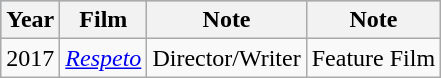<table class="wikitable sortable">
<tr style="background:#b0c4de; text-align:center;">
<th>Year</th>
<th>Film</th>
<th>Note</th>
<th>Note</th>
</tr>
<tr>
<td>2017</td>
<td><em><a href='#'>Respeto</a></em></td>
<td>Director/Writer</td>
<td>Feature Film</td>
</tr>
</table>
